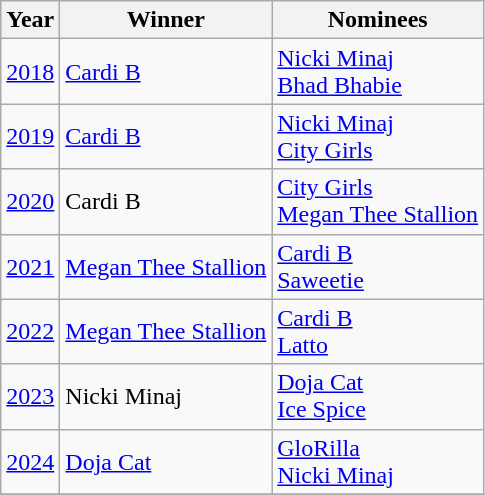<table class="wikitable">
<tr>
<th>Year</th>
<th>Winner</th>
<th>Nominees</th>
</tr>
<tr>
<td><a href='#'>2018</a></td>
<td><a href='#'>Cardi B</a></td>
<td><a href='#'>Nicki Minaj</a><br><a href='#'>Bhad Bhabie</a></td>
</tr>
<tr>
<td><a href='#'>2019</a></td>
<td><a href='#'>Cardi B</a></td>
<td><a href='#'>Nicki Minaj</a><br><a href='#'>City Girls</a></td>
</tr>
<tr>
<td><a href='#'>2020</a></td>
<td>Cardi B</td>
<td><a href='#'>City Girls</a><br><a href='#'>Megan Thee Stallion</a></td>
</tr>
<tr>
<td><a href='#'>2021</a></td>
<td><a href='#'>Megan Thee Stallion</a></td>
<td><a href='#'>Cardi B</a><br><a href='#'>Saweetie</a></td>
</tr>
<tr>
<td><a href='#'>2022</a></td>
<td><a href='#'>Megan Thee Stallion</a></td>
<td><a href='#'>Cardi B</a><br><a href='#'>Latto</a></td>
</tr>
<tr>
<td><a href='#'>2023</a></td>
<td>Nicki Minaj</td>
<td><a href='#'>Doja Cat</a><br><a href='#'>Ice Spice</a></td>
</tr>
<tr>
<td><a href='#'>2024</a></td>
<td><a href='#'>Doja Cat</a></td>
<td><a href='#'>GloRilla</a><br><a href='#'>Nicki Minaj</a></td>
</tr>
<tr>
</tr>
</table>
